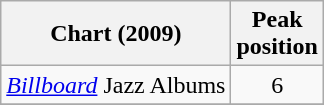<table class="wikitable">
<tr>
<th>Chart (2009)</th>
<th>Peak<br>position</th>
</tr>
<tr>
<td><em><a href='#'>Billboard</a></em> Jazz Albums</td>
<td align="center">6</td>
</tr>
<tr>
</tr>
</table>
